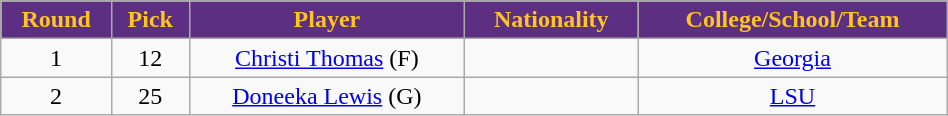<table class="wikitable" width="50%">
<tr align="center" style="background:#5c2f83; color:#ffc322;">
<td><strong>Round</strong></td>
<td><strong>Pick</strong></td>
<td><strong>Player</strong></td>
<td><strong>Nationality</strong></td>
<td><strong>College/School/Team</strong></td>
</tr>
<tr align="center">
<td>1</td>
<td>12</td>
<td><a href='#'>Christi Thomas</a> (F)</td>
<td></td>
<td><a href='#'>Georgia</a></td>
</tr>
<tr align="center">
<td>2</td>
<td>25</td>
<td><a href='#'>Doneeka Lewis</a> (G)</td>
<td></td>
<td><a href='#'>LSU</a></td>
</tr>
</table>
